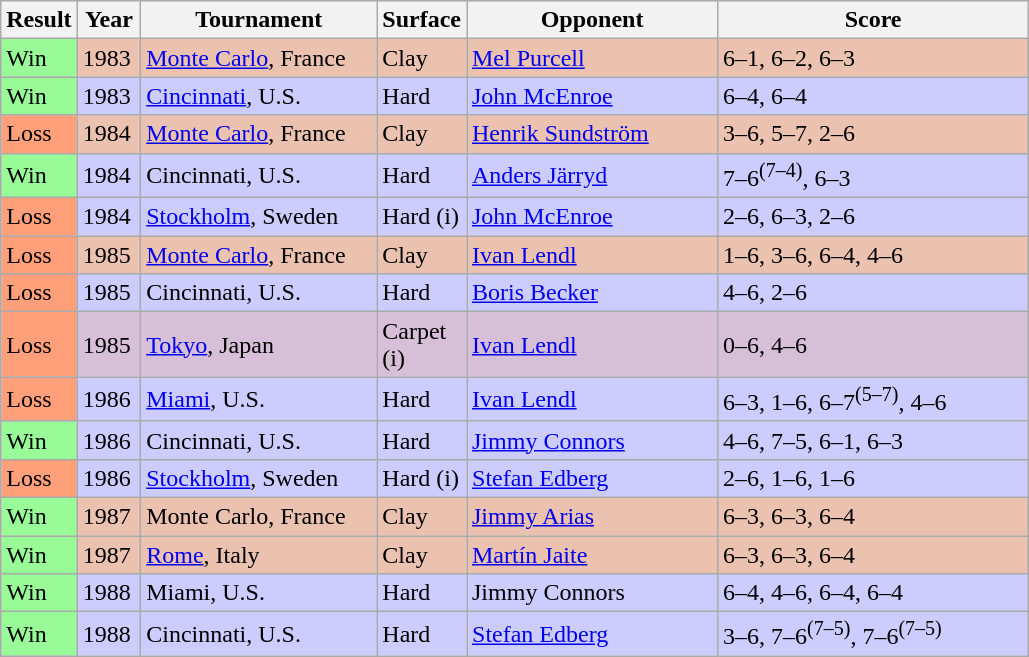<table class="sortable wikitable">
<tr>
<th style="width:40px">Result</th>
<th style="width:35px">Year</th>
<th style="width:150px">Tournament</th>
<th style="width:50px">Surface</th>
<th style="width:160px">Opponent</th>
<th style="width:200px" class="unsortable">Score</th>
</tr>
<tr style="background:#ebc2af;">
<td style="background:#98fb98;">Win</td>
<td>1983</td>
<td><a href='#'>Monte Carlo</a>, France</td>
<td>Clay</td>
<td> <a href='#'>Mel Purcell</a></td>
<td>6–1, 6–2, 6–3</td>
</tr>
<tr style="background:#ccf;">
<td style="background:#98fb98;">Win</td>
<td>1983</td>
<td><a href='#'>Cincinnati</a>, U.S.</td>
<td>Hard</td>
<td> <a href='#'>John McEnroe</a></td>
<td>6–4, 6–4</td>
</tr>
<tr style="background:#ebc2af;">
<td style="background:#ffa07a;">Loss</td>
<td>1984</td>
<td><a href='#'>Monte Carlo</a>, France</td>
<td>Clay</td>
<td> <a href='#'>Henrik Sundström</a></td>
<td>3–6, 5–7, 2–6</td>
</tr>
<tr style="background:#ccf;">
<td style="background:#98fb98;">Win</td>
<td>1984</td>
<td>Cincinnati, U.S.</td>
<td>Hard</td>
<td> <a href='#'>Anders Järryd</a></td>
<td>7–6<sup>(7–4)</sup>, 6–3</td>
</tr>
<tr style="background:#ccf;">
<td style="background:#ffa07a;">Loss</td>
<td>1984</td>
<td><a href='#'>Stockholm</a>, Sweden</td>
<td>Hard (i)</td>
<td> <a href='#'>John McEnroe</a></td>
<td>2–6, 6–3, 2–6</td>
</tr>
<tr style="background:#ebc2af;">
<td style="background:#ffa07a;">Loss</td>
<td>1985</td>
<td><a href='#'>Monte Carlo</a>, France</td>
<td>Clay</td>
<td> <a href='#'>Ivan Lendl</a></td>
<td>1–6, 3–6, 6–4, 4–6</td>
</tr>
<tr style="background:#ccf;">
<td style="background:#ffa07a;">Loss</td>
<td>1985</td>
<td>Cincinnati, U.S.</td>
<td>Hard</td>
<td> <a href='#'>Boris Becker</a></td>
<td>4–6, 2–6</td>
</tr>
<tr style="background:thistle;">
<td style="background:#ffa07a;">Loss</td>
<td>1985</td>
<td><a href='#'>Tokyo</a>, Japan</td>
<td>Carpet (i)</td>
<td> <a href='#'>Ivan Lendl</a></td>
<td>0–6, 4–6</td>
</tr>
<tr style="background:#ccf;">
<td style="background:#ffa07a;">Loss</td>
<td>1986</td>
<td><a href='#'>Miami</a>, U.S.</td>
<td>Hard</td>
<td> <a href='#'>Ivan Lendl</a></td>
<td>6–3, 1–6, 6–7<sup>(5–7)</sup>, 4–6</td>
</tr>
<tr style="background:#ccf;">
<td style="background:#98fb98;">Win</td>
<td>1986</td>
<td>Cincinnati, U.S.</td>
<td>Hard</td>
<td> <a href='#'>Jimmy Connors</a></td>
<td>4–6, 7–5, 6–1, 6–3</td>
</tr>
<tr style="background:#ccf;">
<td style="background:#ffa07a;">Loss</td>
<td>1986</td>
<td><a href='#'>Stockholm</a>, Sweden</td>
<td>Hard (i)</td>
<td> <a href='#'>Stefan Edberg</a></td>
<td>2–6, 1–6, 1–6</td>
</tr>
<tr style="background:#ebc2af;">
<td style="background:#98fb98;">Win</td>
<td>1987</td>
<td>Monte Carlo, France</td>
<td>Clay</td>
<td> <a href='#'>Jimmy Arias</a></td>
<td>6–3, 6–3, 6–4</td>
</tr>
<tr style="background:#ebc2af;">
<td style="background:#98fb98;">Win</td>
<td>1987</td>
<td><a href='#'>Rome</a>, Italy</td>
<td>Clay</td>
<td> <a href='#'>Martín Jaite</a></td>
<td>6–3, 6–3, 6–4</td>
</tr>
<tr style="background:#ccf;">
<td style="background:#98fb98;">Win</td>
<td>1988</td>
<td>Miami, U.S.</td>
<td>Hard</td>
<td> Jimmy Connors</td>
<td>6–4, 4–6, 6–4, 6–4</td>
</tr>
<tr style="background:#ccf;">
<td style="background:#98fb98;">Win</td>
<td>1988</td>
<td>Cincinnati, U.S.</td>
<td>Hard</td>
<td> <a href='#'>Stefan Edberg</a></td>
<td>3–6, 7–6<sup>(7–5)</sup>, 7–6<sup>(7–5)</sup></td>
</tr>
</table>
